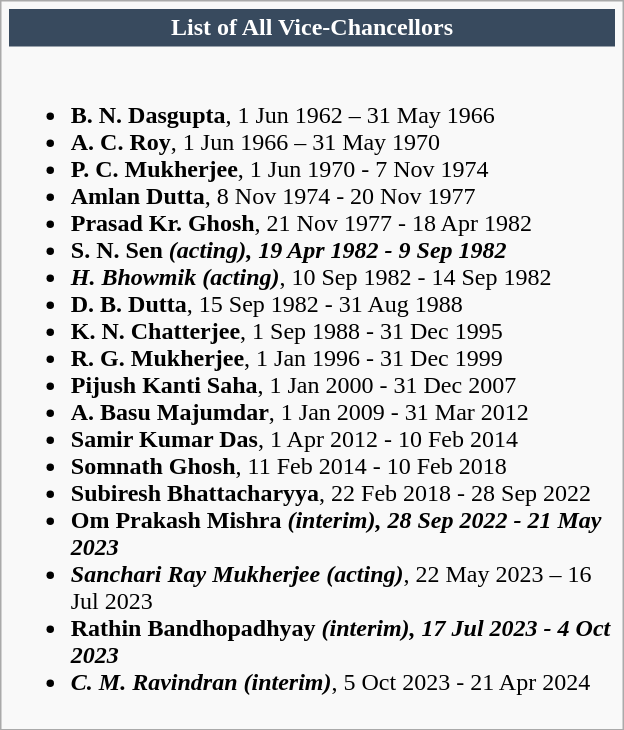<table class="infobox" style="width:26em;">
<tr>
<th style="white-space: nowrap; background:#384A5E; text-align:center;;color:white;padding:.2em;">List of All Vice-Chancellors</th>
</tr>
<tr>
<td style="text-align: left;"><br><ul><li><strong>B. N. Dasgupta</strong>, 1 Jun 1962 – 31 May 1966</li><li><strong>A. C. Roy</strong>, 1 Jun 1966 – 31 May 1970</li><li><strong>P. C. Mukherjee</strong>, 1 Jun 1970 - 7 Nov 1974</li><li><strong>Amlan Dutta</strong>, 8 Nov 1974 - 20 Nov 1977</li><li><strong>Prasad Kr. Ghosh</strong>, 21 Nov 1977 - 18 Apr 1982</li><li><strong>S. N. Sen <em>(acting)<strong><em>, 19 Apr 1982 - 9 Sep 1982</li><li></strong>H. Bhowmik </em>(acting)</em></strong>, 10 Sep 1982 - 14 Sep 1982</li><li><strong>D. B. Dutta</strong>, 15 Sep 1982 - 31 Aug 1988</li><li><strong>K. N. Chatterjee</strong>, 1 Sep 1988 - 31 Dec 1995</li><li><strong>R. G. Mukherjee</strong>, 1 Jan 1996 - 31 Dec 1999</li><li><strong>Pijush Kanti Saha</strong>, 1 Jan 2000 - 31 Dec 2007</li><li><strong>A. Basu Majumdar</strong>, 1 Jan 2009 - 31 Mar 2012</li><li><strong>Samir Kumar Das</strong>, 1 Apr 2012 - 10 Feb 2014</li><li><strong>Somnath Ghosh</strong>, 11 Feb 2014 - 10 Feb 2018</li><li><strong>Subiresh Bhattacharyya</strong>, 22 Feb 2018 - 28 Sep 2022</li><li><strong>Om Prakash Mishra <em>(interim)<strong><em>, 28 Sep 2022 - 21 May 2023</li><li></strong>Sanchari Ray Mukherjee </em>(acting)</em></strong>, 22 May 2023 – 16 Jul 2023</li><li><strong>Rathin Bandhopadhyay <em>(interim)<strong><em>, 17 Jul 2023 - 4 Oct 2023</li><li></strong>C. M. Ravindran </em>(interim)</em></strong>, 5 Oct 2023 - 21 Apr 2024</li></ul></td>
</tr>
</table>
